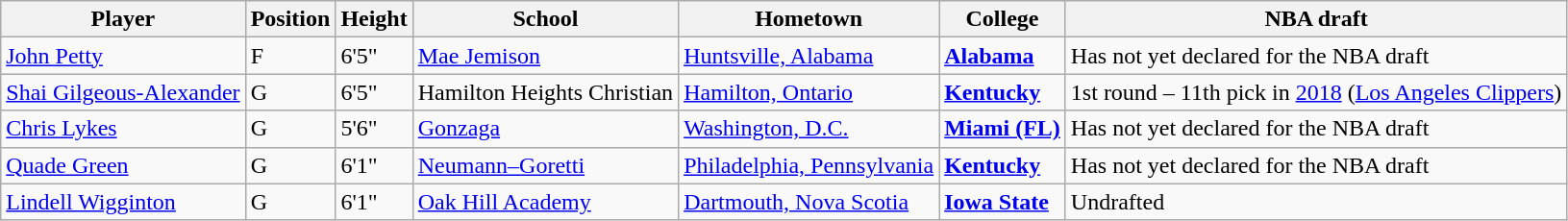<table class="wikitable">
<tr>
<th>Player</th>
<th>Position</th>
<th>Height</th>
<th>School</th>
<th>Hometown</th>
<th>College</th>
<th>NBA draft</th>
</tr>
<tr>
<td><a href='#'>John Petty</a></td>
<td>F</td>
<td>6'5"</td>
<td><a href='#'>Mae Jemison</a></td>
<td><a href='#'>Huntsville, Alabama</a></td>
<td><strong><a href='#'>Alabama</a></strong></td>
<td>Has not yet declared for the NBA draft</td>
</tr>
<tr>
<td><a href='#'>Shai Gilgeous-Alexander</a></td>
<td>G</td>
<td>6'5"</td>
<td>Hamilton Heights Christian</td>
<td><a href='#'>Hamilton, Ontario</a></td>
<td><strong><a href='#'>Kentucky</a></strong></td>
<td>1st round – 11th pick in <a href='#'>2018</a> (<a href='#'>Los Angeles Clippers</a>)</td>
</tr>
<tr>
<td><a href='#'>Chris Lykes</a></td>
<td>G</td>
<td>5'6"</td>
<td><a href='#'>Gonzaga</a></td>
<td><a href='#'>Washington, D.C.</a></td>
<td><strong><a href='#'>Miami (FL)</a></strong></td>
<td>Has not yet declared for the NBA draft</td>
</tr>
<tr>
<td><a href='#'>Quade Green</a></td>
<td>G</td>
<td>6'1"</td>
<td><a href='#'>Neumann–Goretti</a></td>
<td><a href='#'>Philadelphia, Pennsylvania</a></td>
<td><strong><a href='#'>Kentucky</a></strong></td>
<td>Has not yet declared for the NBA draft</td>
</tr>
<tr>
<td><a href='#'>Lindell Wigginton</a></td>
<td>G</td>
<td>6'1"</td>
<td><a href='#'>Oak Hill Academy</a></td>
<td><a href='#'>Dartmouth, Nova Scotia</a></td>
<td><strong><a href='#'>Iowa State</a></strong></td>
<td>Undrafted</td>
</tr>
</table>
